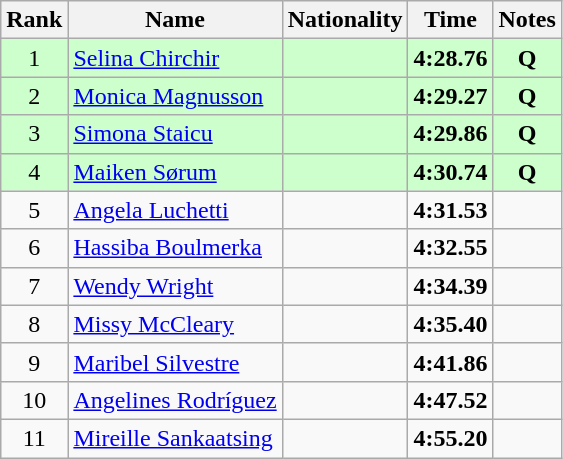<table class="wikitable sortable" style="text-align:center">
<tr>
<th>Rank</th>
<th>Name</th>
<th>Nationality</th>
<th>Time</th>
<th>Notes</th>
</tr>
<tr bgcolor=ccffcc>
<td>1</td>
<td align=left><a href='#'>Selina Chirchir</a></td>
<td align=left></td>
<td><strong>4:28.76</strong></td>
<td><strong>Q</strong></td>
</tr>
<tr bgcolor=ccffcc>
<td>2</td>
<td align=left><a href='#'>Monica Magnusson</a></td>
<td align=left></td>
<td><strong>4:29.27</strong></td>
<td><strong>Q</strong></td>
</tr>
<tr bgcolor=ccffcc>
<td>3</td>
<td align=left><a href='#'>Simona Staicu</a></td>
<td align=left></td>
<td><strong>4:29.86</strong></td>
<td><strong>Q</strong></td>
</tr>
<tr bgcolor=ccffcc>
<td>4</td>
<td align=left><a href='#'>Maiken Sørum</a></td>
<td align=left></td>
<td><strong>4:30.74</strong></td>
<td><strong>Q</strong></td>
</tr>
<tr>
<td>5</td>
<td align=left><a href='#'>Angela Luchetti</a></td>
<td align=left></td>
<td><strong>4:31.53</strong></td>
<td></td>
</tr>
<tr>
<td>6</td>
<td align=left><a href='#'>Hassiba Boulmerka</a></td>
<td align=left></td>
<td><strong>4:32.55</strong></td>
<td></td>
</tr>
<tr>
<td>7</td>
<td align=left><a href='#'>Wendy Wright</a></td>
<td align=left></td>
<td><strong>4:34.39</strong></td>
<td></td>
</tr>
<tr>
<td>8</td>
<td align=left><a href='#'>Missy McCleary</a></td>
<td align=left></td>
<td><strong>4:35.40</strong></td>
<td></td>
</tr>
<tr>
<td>9</td>
<td align=left><a href='#'>Maribel Silvestre</a></td>
<td align=left></td>
<td><strong>4:41.86</strong></td>
<td></td>
</tr>
<tr>
<td>10</td>
<td align=left><a href='#'>Angelines Rodríguez</a></td>
<td align=left></td>
<td><strong>4:47.52</strong></td>
<td></td>
</tr>
<tr>
<td>11</td>
<td align=left><a href='#'>Mireille Sankaatsing</a></td>
<td align=left></td>
<td><strong>4:55.20</strong></td>
<td></td>
</tr>
</table>
